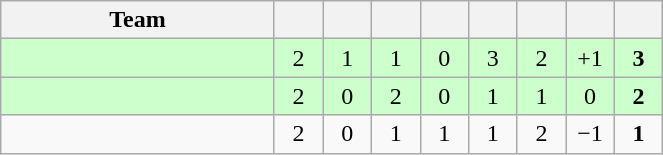<table class="wikitable" style="text-align:center">
<tr>
<th width=175>Team</th>
<th width=25></th>
<th width=25></th>
<th width=25></th>
<th width=25></th>
<th width=25></th>
<th width=25></th>
<th width=25></th>
<th width=25></th>
</tr>
<tr bgcolor=ccffcc>
<td style="text-align:left;"></td>
<td>2</td>
<td>1</td>
<td>1</td>
<td>0</td>
<td>3</td>
<td>2</td>
<td>+1</td>
<td><strong>3</strong></td>
</tr>
<tr bgcolor=ccffcc>
<td style="text-align:left;"></td>
<td>2</td>
<td>0</td>
<td>2</td>
<td>0</td>
<td>1</td>
<td>1</td>
<td>0</td>
<td><strong>2</strong></td>
</tr>
<tr>
<td style="text-align:left;"></td>
<td>2</td>
<td>0</td>
<td>1</td>
<td>1</td>
<td>1</td>
<td>2</td>
<td>−1</td>
<td><strong>1</strong></td>
</tr>
</table>
